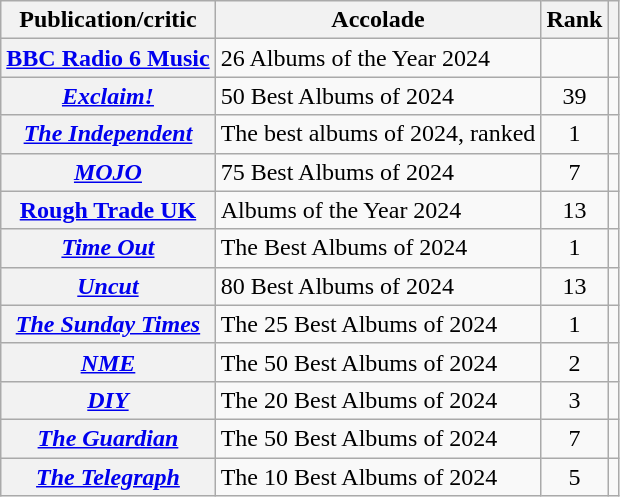<table class="wikitable sortable plainrowheaders">
<tr>
<th scope="col">Publication/critic</th>
<th scope="col">Accolade</th>
<th scope="col">Rank</th>
<th scope="col" class="unsortable"></th>
</tr>
<tr>
<th scope="row"><a href='#'>BBC Radio 6 Music</a></th>
<td>26 Albums of the Year 2024</td>
<td></td>
<td style="text-align: center;"></td>
</tr>
<tr>
<th scope="row"><em><a href='#'>Exclaim!</a></em></th>
<td>50 Best Albums of 2024</td>
<td style="text-align: center;">39</td>
<td style="text-align: center;"></td>
</tr>
<tr>
<th scope="row"><em><a href='#'>The Independent</a></em></th>
<td>The best albums of 2024, ranked</td>
<td style="text-align: center;">1</td>
<td style="text-align: center;"></td>
</tr>
<tr>
<th scope="row"><em><a href='#'>MOJO</a></em></th>
<td>75 Best Albums of 2024</td>
<td style="text-align: center;">7</td>
<td style="text-align: center;"></td>
</tr>
<tr>
<th scope="row"><a href='#'>Rough Trade UK</a></th>
<td>Albums of the Year 2024</td>
<td style="text-align: center;">13</td>
<td style="text-align: center;"></td>
</tr>
<tr>
<th scope="row"><em><a href='#'>Time Out</a></em></th>
<td>The Best Albums of 2024</td>
<td style="text-align: center;">1</td>
<td style="text-align: center;"></td>
</tr>
<tr>
<th scope="row"><em><a href='#'>Uncut</a></em></th>
<td>80 Best Albums of 2024</td>
<td style="text-align: center;">13</td>
<td style="text-align: center;"></td>
</tr>
<tr>
<th scope="row"><em><a href='#'>The Sunday Times</a></em></th>
<td>The 25 Best Albums of 2024</td>
<td style="text-align: center;">1</td>
<td style="text-align: center;"></td>
</tr>
<tr>
<th scope="row"><em><a href='#'>NME</a></em></th>
<td>The 50 Best Albums of 2024</td>
<td style="text-align: center;">2</td>
<td style="text-align: center;"></td>
</tr>
<tr>
<th scope="row"><em><a href='#'>DIY</a></em></th>
<td>The 20 Best Albums of 2024</td>
<td style="text-align: center;">3</td>
<td style="text-align: center;"></td>
</tr>
<tr>
<th scope="row"><em><a href='#'>The Guardian</a></em></th>
<td>The 50 Best Albums of 2024</td>
<td style="text-align: center;">7</td>
<td style="text-align: center;"></td>
</tr>
<tr>
<th scope="row"><em><a href='#'>The Telegraph</a></em></th>
<td>The 10 Best Albums of 2024</td>
<td style="text-align: center;">5</td>
<td style="text-align: center;"></td>
</tr>
</table>
